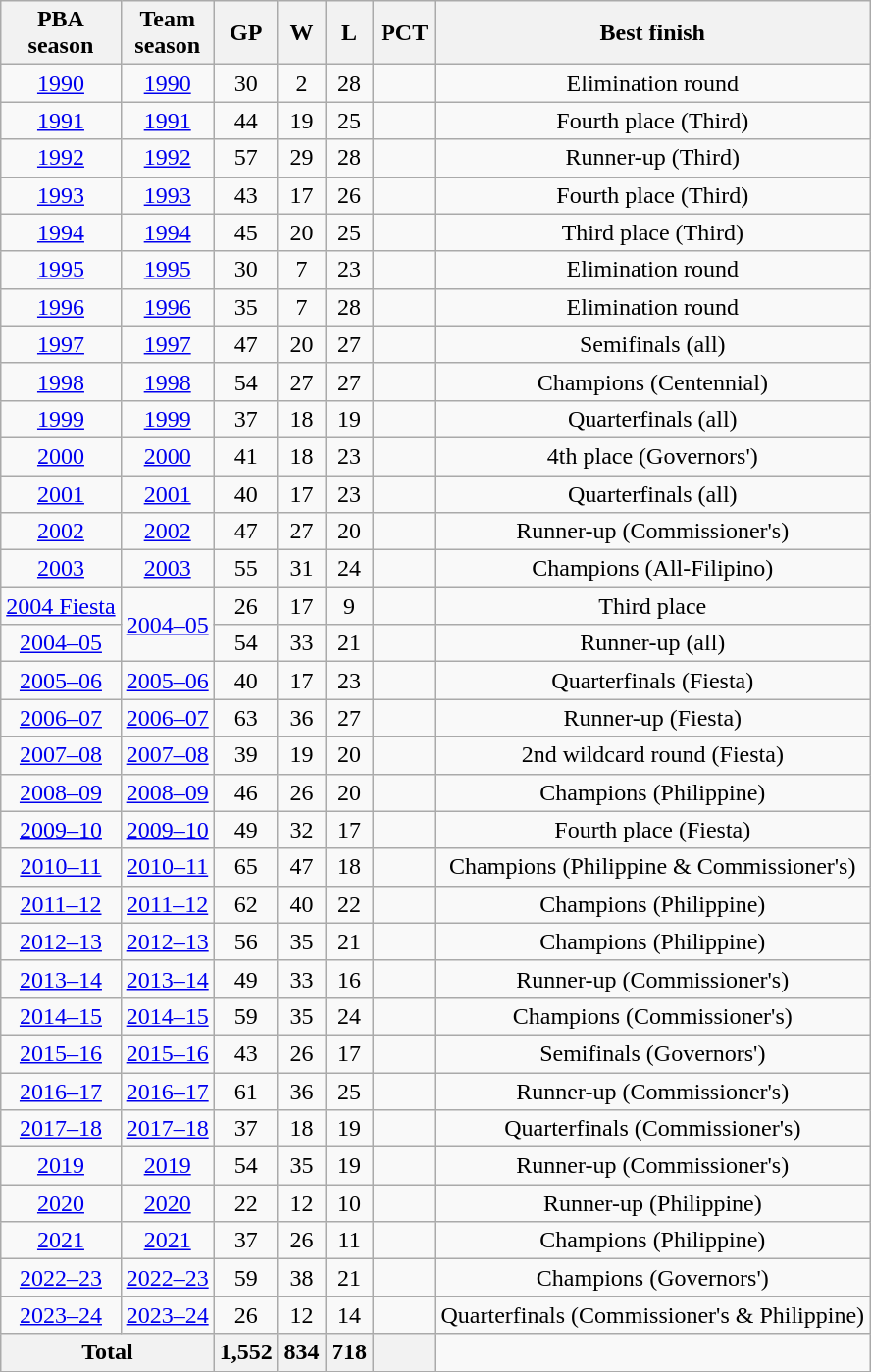<table class=wikitable style="text-align:center;">
<tr>
<th>PBA <br>season</th>
<th>Team<br>season</th>
<th width=25>GP</th>
<th width=25>W</th>
<th width=25>L</th>
<th width=35>PCT</th>
<th>Best finish</th>
</tr>
<tr>
<td><a href='#'>1990</a></td>
<td><a href='#'>1990</a></td>
<td>30</td>
<td>2</td>
<td>28</td>
<td></td>
<td>Elimination round</td>
</tr>
<tr>
<td><a href='#'>1991</a></td>
<td><a href='#'>1991</a></td>
<td>44</td>
<td>19</td>
<td>25</td>
<td></td>
<td>Fourth place (Third)</td>
</tr>
<tr>
<td><a href='#'>1992</a></td>
<td><a href='#'>1992</a></td>
<td>57</td>
<td>29</td>
<td>28</td>
<td></td>
<td>Runner-up (Third)</td>
</tr>
<tr>
<td><a href='#'>1993</a></td>
<td><a href='#'>1993</a></td>
<td>43</td>
<td>17</td>
<td>26</td>
<td></td>
<td>Fourth place (Third)</td>
</tr>
<tr>
<td><a href='#'>1994</a></td>
<td><a href='#'>1994</a></td>
<td>45</td>
<td>20</td>
<td>25</td>
<td></td>
<td>Third place (Third)</td>
</tr>
<tr>
<td><a href='#'>1995</a></td>
<td><a href='#'>1995</a></td>
<td>30</td>
<td>7</td>
<td>23</td>
<td></td>
<td>Elimination round</td>
</tr>
<tr>
<td><a href='#'>1996</a></td>
<td><a href='#'>1996</a></td>
<td>35</td>
<td>7</td>
<td>28</td>
<td></td>
<td>Elimination round</td>
</tr>
<tr>
<td><a href='#'>1997</a></td>
<td><a href='#'>1997</a></td>
<td>47</td>
<td>20</td>
<td>27</td>
<td></td>
<td>Semifinals (all)</td>
</tr>
<tr>
<td><a href='#'>1998</a></td>
<td><a href='#'>1998</a></td>
<td>54</td>
<td>27</td>
<td>27</td>
<td></td>
<td>Champions (Centennial)</td>
</tr>
<tr>
<td><a href='#'>1999</a></td>
<td><a href='#'>1999</a></td>
<td>37</td>
<td>18</td>
<td>19</td>
<td></td>
<td>Quarterfinals (all)</td>
</tr>
<tr>
<td><a href='#'>2000</a></td>
<td><a href='#'>2000</a></td>
<td>41</td>
<td>18</td>
<td>23</td>
<td></td>
<td>4th place (Governors')</td>
</tr>
<tr>
<td><a href='#'>2001</a></td>
<td><a href='#'>2001</a></td>
<td>40</td>
<td>17</td>
<td>23</td>
<td></td>
<td>Quarterfinals (all)</td>
</tr>
<tr>
<td><a href='#'>2002</a></td>
<td><a href='#'>2002</a></td>
<td>47</td>
<td>27</td>
<td>20</td>
<td></td>
<td>Runner-up (Commissioner's)</td>
</tr>
<tr>
<td><a href='#'>2003</a></td>
<td><a href='#'>2003</a></td>
<td>55</td>
<td>31</td>
<td>24</td>
<td></td>
<td>Champions (All-Filipino)</td>
</tr>
<tr>
<td><a href='#'>2004 Fiesta</a></td>
<td rowspan=2><a href='#'>2004–05</a></td>
<td>26</td>
<td>17</td>
<td>9</td>
<td></td>
<td>Third place</td>
</tr>
<tr>
<td><a href='#'>2004–05</a></td>
<td>54</td>
<td>33</td>
<td>21</td>
<td></td>
<td>Runner-up (all)</td>
</tr>
<tr>
<td><a href='#'>2005–06</a></td>
<td><a href='#'>2005–06</a></td>
<td>40</td>
<td>17</td>
<td>23</td>
<td></td>
<td>Quarterfinals (Fiesta)</td>
</tr>
<tr>
<td><a href='#'>2006–07</a></td>
<td><a href='#'>2006–07</a></td>
<td>63</td>
<td>36</td>
<td>27</td>
<td></td>
<td>Runner-up (Fiesta)</td>
</tr>
<tr>
<td><a href='#'>2007–08</a></td>
<td><a href='#'>2007–08</a></td>
<td>39</td>
<td>19</td>
<td>20</td>
<td></td>
<td>2nd wildcard round (Fiesta)</td>
</tr>
<tr>
<td><a href='#'>2008–09</a></td>
<td><a href='#'>2008–09</a></td>
<td>46</td>
<td>26</td>
<td>20</td>
<td></td>
<td>Champions (Philippine)</td>
</tr>
<tr>
<td><a href='#'>2009–10</a></td>
<td><a href='#'>2009–10</a></td>
<td>49</td>
<td>32</td>
<td>17</td>
<td></td>
<td>Fourth place (Fiesta)</td>
</tr>
<tr>
<td><a href='#'>2010–11</a></td>
<td><a href='#'>2010–11</a></td>
<td>65</td>
<td>47</td>
<td>18</td>
<td></td>
<td>Champions (Philippine & Commissioner's)</td>
</tr>
<tr>
<td><a href='#'>2011–12</a></td>
<td><a href='#'>2011–12</a></td>
<td>62</td>
<td>40</td>
<td>22</td>
<td></td>
<td>Champions (Philippine)</td>
</tr>
<tr>
<td><a href='#'>2012–13</a></td>
<td><a href='#'>2012–13</a></td>
<td>56</td>
<td>35</td>
<td>21</td>
<td></td>
<td>Champions (Philippine)</td>
</tr>
<tr>
<td><a href='#'>2013–14</a></td>
<td><a href='#'>2013–14</a></td>
<td>49</td>
<td>33</td>
<td>16</td>
<td></td>
<td>Runner-up (Commissioner's)</td>
</tr>
<tr>
<td><a href='#'>2014–15</a></td>
<td><a href='#'>2014–15</a></td>
<td>59</td>
<td>35</td>
<td>24</td>
<td></td>
<td>Champions (Commissioner's)</td>
</tr>
<tr>
<td><a href='#'>2015–16</a></td>
<td><a href='#'>2015–16</a></td>
<td>43</td>
<td>26</td>
<td>17</td>
<td></td>
<td>Semifinals (Governors')</td>
</tr>
<tr>
<td><a href='#'>2016–17</a></td>
<td><a href='#'>2016–17</a></td>
<td>61</td>
<td>36</td>
<td>25</td>
<td></td>
<td>Runner-up (Commissioner's)</td>
</tr>
<tr>
<td><a href='#'>2017–18</a></td>
<td><a href='#'>2017–18</a></td>
<td>37</td>
<td>18</td>
<td>19</td>
<td></td>
<td>Quarterfinals (Commissioner's)</td>
</tr>
<tr>
<td><a href='#'>2019</a></td>
<td><a href='#'>2019</a></td>
<td>54</td>
<td>35</td>
<td>19</td>
<td></td>
<td>Runner-up (Commissioner's)</td>
</tr>
<tr>
<td><a href='#'>2020</a></td>
<td><a href='#'>2020</a></td>
<td>22</td>
<td>12</td>
<td>10</td>
<td></td>
<td>Runner-up (Philippine)</td>
</tr>
<tr>
<td><a href='#'>2021</a></td>
<td><a href='#'>2021</a></td>
<td>37</td>
<td>26</td>
<td>11</td>
<td></td>
<td>Champions (Philippine)</td>
</tr>
<tr>
<td><a href='#'>2022–23</a></td>
<td><a href='#'>2022–23</a></td>
<td>59</td>
<td>38</td>
<td>21</td>
<td></td>
<td>Champions (Governors')</td>
</tr>
<tr>
<td><a href='#'>2023–24</a></td>
<td><a href='#'>2023–24</a></td>
<td>26</td>
<td>12</td>
<td>14</td>
<td></td>
<td>Quarterfinals (Commissioner's & Philippine)</td>
</tr>
<tr>
<th colspan=2>Total</th>
<th>1,552</th>
<th>834</th>
<th>718</th>
<th></th>
</tr>
</table>
